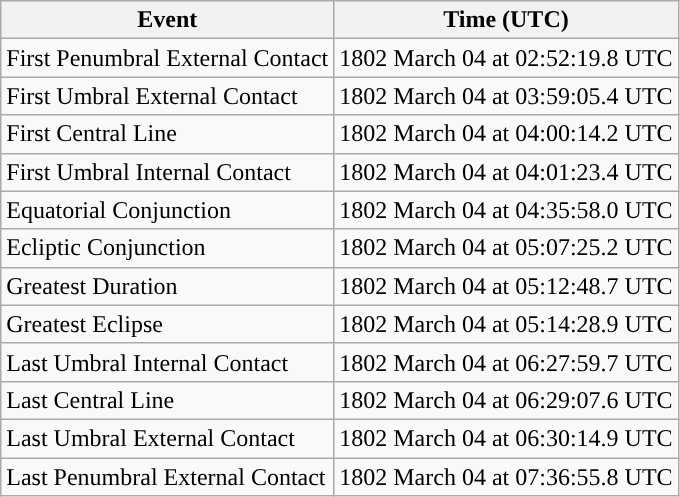<table class="wikitable">
<tr>
<th>Event</th>
<th>Time (UTC)</th>
</tr>
<tr>
<td>First Penumbral External Contact</td>
<td>1802 March 04 at 02:52:19.8 UTC</td>
</tr>
<tr>
<td>First Umbral External Contact</td>
<td>1802 March 04 at 03:59:05.4 UTC</td>
</tr>
<tr>
<td>First Central Line</td>
<td>1802 March 04 at 04:00:14.2 UTC</td>
</tr>
<tr>
<td>First Umbral Internal Contact</td>
<td>1802 March 04 at 04:01:23.4 UTC</td>
</tr>
<tr>
<td>Equatorial Conjunction</td>
<td>1802 March 04 at 04:35:58.0 UTC</td>
</tr>
<tr>
<td>Ecliptic Conjunction</td>
<td>1802 March 04 at 05:07:25.2 UTC</td>
</tr>
<tr>
<td>Greatest Duration</td>
<td>1802 March 04 at 05:12:48.7 UTC</td>
</tr>
<tr>
<td>Greatest Eclipse</td>
<td>1802 March 04 at 05:14:28.9 UTC</td>
</tr>
<tr>
<td>Last Umbral Internal Contact</td>
<td>1802 March 04 at 06:27:59.7 UTC</td>
</tr>
<tr>
<td>Last Central Line</td>
<td>1802 March 04 at 06:29:07.6 UTC</td>
</tr>
<tr>
<td>Last Umbral External Contact</td>
<td>1802 March 04 at 06:30:14.9 UTC</td>
</tr>
<tr>
<td>Last Penumbral External Contact</td>
<td>1802 March 04 at 07:36:55.8 UTC</td>
</tr>
</table>
